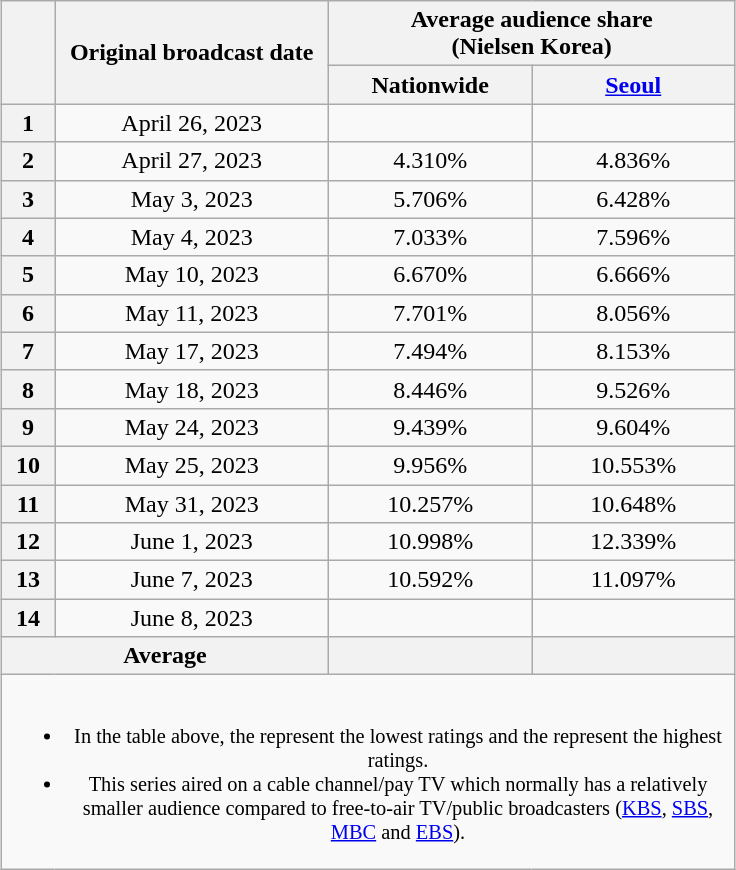<table class="wikitable" style="margin-left:auto; margin-right:auto; width:490px; text-align:center">
<tr>
<th scope="col" rowspan="2"></th>
<th scope="col" rowspan="2">Original broadcast date</th>
<th scope="col" colspan="2">Average audience share<br>(Nielsen Korea)</th>
</tr>
<tr>
<th scope="col" style="width:8em">Nationwide</th>
<th scope="col" style="width:8em"><a href='#'>Seoul</a></th>
</tr>
<tr>
<th scope="row">1</th>
<td>April 26, 2023</td>
<td><strong></strong> </td>
<td><strong></strong> </td>
</tr>
<tr>
<th scope="row">2</th>
<td>April 27, 2023</td>
<td>4.310% </td>
<td>4.836% </td>
</tr>
<tr>
<th scope="row">3</th>
<td>May 3, 2023</td>
<td>5.706% </td>
<td>6.428% </td>
</tr>
<tr>
<th scope="row">4</th>
<td>May 4, 2023</td>
<td>7.033% </td>
<td>7.596% </td>
</tr>
<tr>
<th scope="row">5</th>
<td>May 10, 2023</td>
<td>6.670% </td>
<td>6.666% </td>
</tr>
<tr>
<th scope="row">6</th>
<td>May 11, 2023</td>
<td>7.701% </td>
<td>8.056% </td>
</tr>
<tr>
<th scope="row">7</th>
<td>May 17, 2023</td>
<td>7.494% </td>
<td>8.153% </td>
</tr>
<tr>
<th scope="row">8</th>
<td>May 18, 2023</td>
<td>8.446% </td>
<td>9.526% </td>
</tr>
<tr>
<th scope="row">9</th>
<td>May 24, 2023</td>
<td>9.439% </td>
<td>9.604% </td>
</tr>
<tr>
<th scope="row">10</th>
<td>May 25, 2023</td>
<td>9.956% </td>
<td>10.553% </td>
</tr>
<tr>
<th scope="row">11</th>
<td>May 31, 2023</td>
<td>10.257% </td>
<td>10.648% </td>
</tr>
<tr>
<th scope="row">12</th>
<td>June 1, 2023</td>
<td>10.998% </td>
<td>12.339% </td>
</tr>
<tr>
<th scope="row">13</th>
<td>June 7, 2023</td>
<td>10.592% </td>
<td>11.097% </td>
</tr>
<tr>
<th scope="row">14</th>
<td>June 8, 2023</td>
<td><strong></strong> </td>
<td><strong></strong> </td>
</tr>
<tr>
<th colspan="2">Average</th>
<th></th>
<th></th>
</tr>
<tr>
<td colspan="4" style="font-size:85%"><br><ul><li>In the table above, the <strong></strong> represent the lowest ratings and the <strong></strong> represent the highest ratings.</li><li>This series aired on a cable channel/pay TV which normally has a relatively smaller audience compared to free-to-air TV/public broadcasters (<a href='#'>KBS</a>, <a href='#'>SBS</a>, <a href='#'>MBC</a> and <a href='#'>EBS</a>).</li></ul></td>
</tr>
</table>
